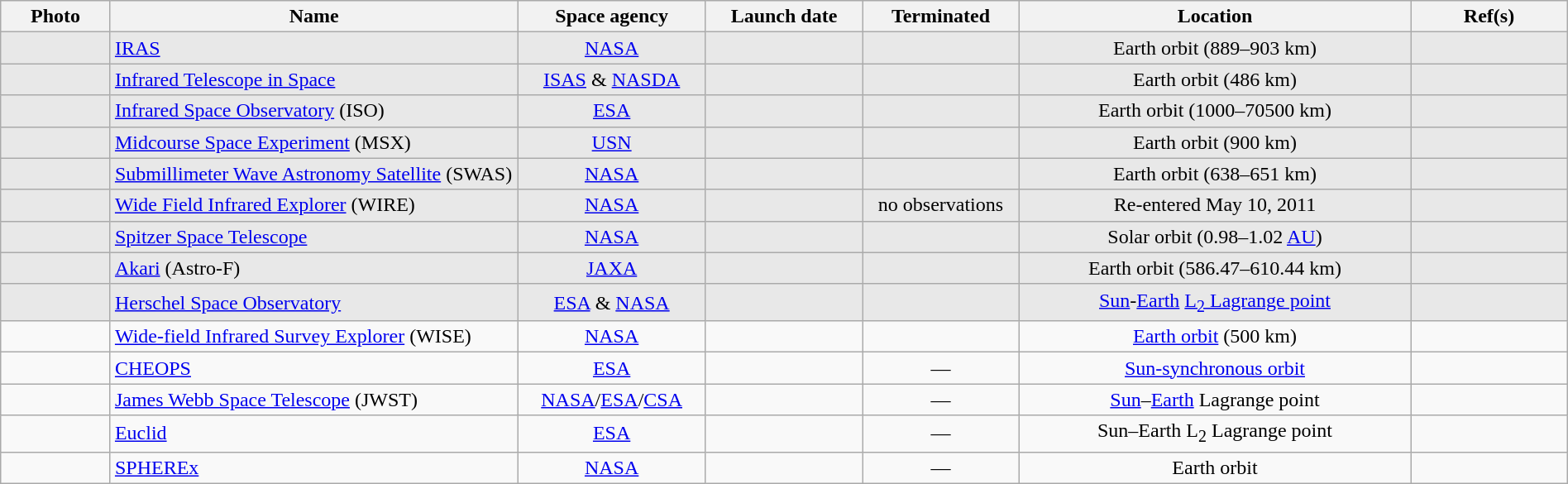<table class="wikitable sortable sticky-header" style="width:100%; border:0; text-align:center;">
<tr>
<th style="width:7% min-width: 100px;" class="unsortable">Photo</th>
<th style="width:26%;">Name</th>
<th style="width:12%;">Space agency</th>
<th style="width:10%;">Launch date</th>
<th style="width:10%;">Terminated</th>
<th style="width:25%;">Location</th>
<th class="unsortable" style="width:10%;">Ref(s)</th>
</tr>
<tr style="background:#E8E8E8;">
<td></td>
<td align="left"><a href='#'>IRAS</a></td>
<td><a href='#'>NASA</a></td>
<td></td>
<td></td>
<td>Earth orbit (889–903 km)</td>
<td></td>
</tr>
<tr style="background:#E8E8E8;">
<td></td>
<td align="left"><a href='#'>Infrared Telescope in Space</a></td>
<td><a href='#'>ISAS</a> & <a href='#'>NASDA</a></td>
<td></td>
<td></td>
<td>Earth orbit (486 km)</td>
<td></td>
</tr>
<tr style="background:#E8E8E8;">
<td></td>
<td align="left"><a href='#'>Infrared Space Observatory</a> (ISO)</td>
<td><a href='#'>ESA</a></td>
<td></td>
<td></td>
<td>Earth orbit (1000–70500 km)</td>
<td></td>
</tr>
<tr style="background:#E8E8E8;">
<td></td>
<td align="left"><a href='#'>Midcourse Space Experiment</a> (MSX)</td>
<td><a href='#'>USN</a></td>
<td></td>
<td></td>
<td>Earth orbit (900 km)</td>
<td></td>
</tr>
<tr style="background:#E8E8E8;">
<td></td>
<td align="left"><a href='#'>Submillimeter Wave Astronomy Satellite</a> (SWAS)</td>
<td><a href='#'>NASA</a></td>
<td></td>
<td></td>
<td>Earth orbit (638–651 km)</td>
<td></td>
</tr>
<tr style="background:#E8E8E8;">
<td></td>
<td align="left"><a href='#'>Wide Field Infrared Explorer</a> (WIRE)</td>
<td><a href='#'>NASA</a></td>
<td></td>
<td>no observations</td>
<td>Re-entered May 10, 2011</td>
<td></td>
</tr>
<tr style="background:#E8E8E8;">
<td></td>
<td align="left"><a href='#'>Spitzer Space Telescope</a></td>
<td><a href='#'>NASA</a></td>
<td></td>
<td></td>
<td>Solar orbit (0.98–1.02 <a href='#'>AU</a>)</td>
<td></td>
</tr>
<tr style="background:#E8E8E8;">
<td></td>
<td align=left><a href='#'>Akari</a> (Astro-F)</td>
<td><a href='#'>JAXA</a></td>
<td></td>
<td></td>
<td>Earth orbit (586.47–610.44 km)</td>
<td></td>
</tr>
<tr style="background:#E8E8E8;">
<td></td>
<td align="left"><a href='#'>Herschel Space Observatory</a></td>
<td><a href='#'>ESA</a> & <a href='#'>NASA</a></td>
<td> </td>
<td></td>
<td><a href='#'>Sun</a>-<a href='#'>Earth</a> <a href='#'>L<sub>2</sub> Lagrange point</a></td>
<td></td>
</tr>
<tr>
<td></td>
<td align=left><a href='#'>Wide-field Infrared Survey Explorer</a> (WISE)</td>
<td><a href='#'>NASA</a></td>
<td></td>
<td></td>
<td><a href='#'>Earth orbit</a> (500 km)</td>
<td></td>
</tr>
<tr>
<td></td>
<td align="left"><a href='#'>CHEOPS</a></td>
<td><a href='#'>ESA</a></td>
<td></td>
<td>—</td>
<td><a href='#'>Sun-synchronous orbit</a></td>
<td></td>
</tr>
<tr>
<td></td>
<td align="left"><a href='#'>James Webb Space Telescope</a> (JWST)</td>
<td><a href='#'>NASA</a>/<a href='#'>ESA</a>/<a href='#'>CSA</a></td>
<td></td>
<td>—</td>
<td><a href='#'>Sun</a>–<a href='#'>Earth</a>  Lagrange point</td>
<td></td>
</tr>
<tr>
<td></td>
<td align="left"><a href='#'>Euclid</a></td>
<td><a href='#'>ESA</a></td>
<td></td>
<td>—</td>
<td>Sun–Earth L<sub>2</sub> Lagrange point</td>
<td></td>
</tr>
<tr>
<td></td>
<td align=left><a href='#'>SPHEREx</a></td>
<td><a href='#'>NASA</a></td>
<td></td>
<td>—</td>
<td>Earth orbit</td>
<td></td>
</tr>
</table>
